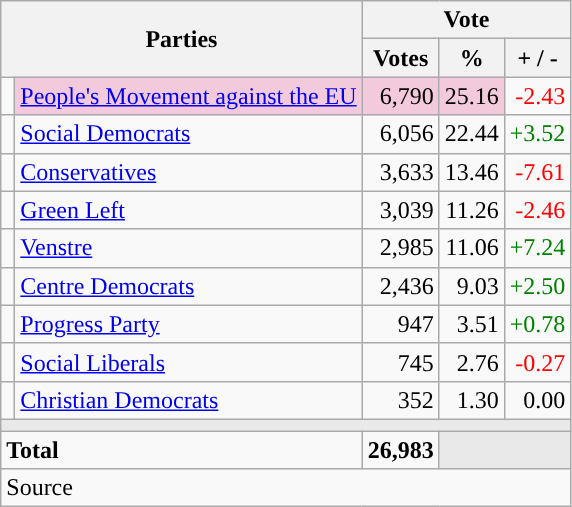<table class="wikitable" style="text-align:right;">
<tr>
<th style="text-align:centre;" rowspan="2" colspan="2" width="225">Parties</th>
<th colspan="3">Vote</th>
</tr>
<tr>
<th width="15">Votes</th>
<th width="15">%</th>
<th width="15">+ / -</th>
</tr>
<tr>
<td width="2" style="color:inherit;background:"></td>
<td bgcolor=#f3c9dc   align="left"><a href='#'>People's Movement against the EU</a></td>
<td bgcolor=#f3c9dc>6,790</td>
<td bgcolor=#f3c9dc>25.16</td>
<td style=color:red;>-2.43</td>
</tr>
<tr>
<td width="2" style="color:inherit;background:"></td>
<td align="left"><a href='#'>Social Democrats</a></td>
<td>6,056</td>
<td>22.44</td>
<td style=color:green;>+3.52</td>
</tr>
<tr>
<td width="2" style="color:inherit;background:"></td>
<td align="left"><a href='#'>Conservatives</a></td>
<td>3,633</td>
<td>13.46</td>
<td style=color:red;>-7.61</td>
</tr>
<tr>
<td width="2" style="color:inherit;background:"></td>
<td align="left"><a href='#'>Green Left</a></td>
<td>3,039</td>
<td>11.26</td>
<td style=color:red;>-2.46</td>
</tr>
<tr>
<td width="2" style="color:inherit;background:"></td>
<td align="left"><a href='#'>Venstre</a></td>
<td>2,985</td>
<td>11.06</td>
<td style=color:green;>+7.24</td>
</tr>
<tr>
<td width="2" style="color:inherit;background:"></td>
<td align="left"><a href='#'>Centre Democrats</a></td>
<td>2,436</td>
<td>9.03</td>
<td style=color:green;>+2.50</td>
</tr>
<tr>
<td width="2" style="color:inherit;background:"></td>
<td align="left"><a href='#'>Progress Party</a></td>
<td>947</td>
<td>3.51</td>
<td style=color:green;>+0.78</td>
</tr>
<tr>
<td width="2" style="color:inherit;background:"></td>
<td align="left"><a href='#'>Social Liberals</a></td>
<td>745</td>
<td>2.76</td>
<td style=color:red;>-0.27</td>
</tr>
<tr>
<td width="2" style="color:inherit;background:"></td>
<td align="left"><a href='#'>Christian Democrats</a></td>
<td>352</td>
<td>1.30</td>
<td>0.00</td>
</tr>
<tr>
<td colspan="7" bgcolor="#E9E9E9"></td>
</tr>
<tr>
<td align="left" colspan="2"><strong>Total</strong></td>
<td><strong>26,983</strong></td>
<td bgcolor="#E9E9E9" colspan="2"></td>
</tr>
<tr>
<td align="left" colspan="6">Source</td>
</tr>
</table>
